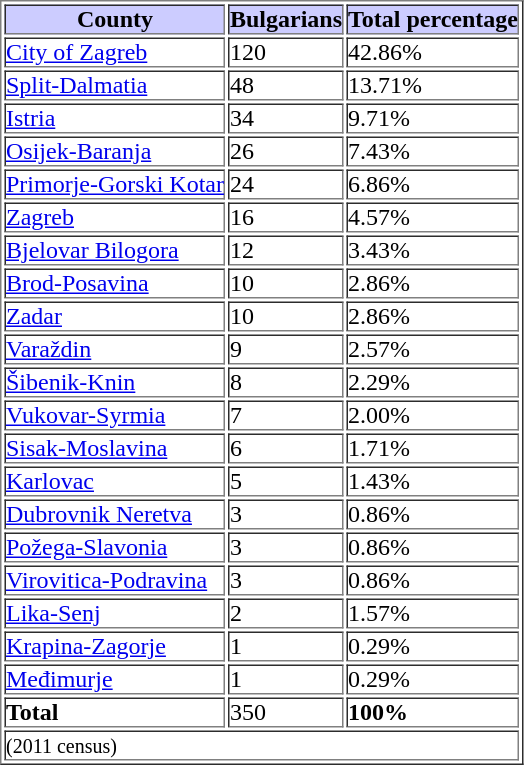<table class="toccolours sortable" border="1" cellpadding="0" cellpadding="5">
<tr bgcolor=#ccccff>
<th>County</th>
<th>Bulgarians</th>
<th>Total percentage</th>
</tr>
<tr>
<td><a href='#'>City of Zagreb</a></td>
<td>120</td>
<td>42.86%</td>
</tr>
<tr>
<td><a href='#'>Split-Dalmatia</a></td>
<td>48</td>
<td>13.71%</td>
</tr>
<tr>
<td><a href='#'>Istria</a></td>
<td>34</td>
<td>9.71%</td>
</tr>
<tr>
<td><a href='#'>Osijek-Baranja</a></td>
<td>26</td>
<td>7.43%</td>
</tr>
<tr>
<td><a href='#'>Primorje-Gorski Kotar</a></td>
<td>24</td>
<td>6.86%</td>
</tr>
<tr>
<td><a href='#'>Zagreb</a></td>
<td>16</td>
<td>4.57%</td>
</tr>
<tr>
<td><a href='#'>Bjelovar Bilogora</a></td>
<td>12</td>
<td>3.43%</td>
</tr>
<tr>
<td><a href='#'>Brod-Posavina</a></td>
<td>10</td>
<td>2.86%</td>
</tr>
<tr>
<td><a href='#'>Zadar</a></td>
<td>10</td>
<td>2.86%</td>
</tr>
<tr>
<td><a href='#'>Varaždin</a></td>
<td>9</td>
<td>2.57%</td>
</tr>
<tr>
<td><a href='#'>Šibenik-Knin</a></td>
<td>8</td>
<td>2.29%</td>
</tr>
<tr>
<td><a href='#'>Vukovar-Syrmia</a></td>
<td>7</td>
<td>2.00%</td>
</tr>
<tr>
<td><a href='#'>Sisak-Moslavina</a></td>
<td>6</td>
<td>1.71%</td>
</tr>
<tr>
<td><a href='#'>Karlovac</a></td>
<td>5</td>
<td>1.43%</td>
</tr>
<tr>
<td><a href='#'>Dubrovnik Neretva</a></td>
<td>3</td>
<td>0.86%</td>
</tr>
<tr>
<td><a href='#'>Požega-Slavonia</a></td>
<td>3</td>
<td>0.86%</td>
</tr>
<tr>
<td><a href='#'>Virovitica-Podravina</a></td>
<td>3</td>
<td>0.86%</td>
</tr>
<tr>
<td><a href='#'>Lika-Senj</a></td>
<td>2</td>
<td>1.57%</td>
</tr>
<tr>
<td><a href='#'>Krapina-Zagorje</a></td>
<td>1</td>
<td>0.29%</td>
</tr>
<tr>
<td><a href='#'>Međimurje</a></td>
<td>1</td>
<td>0.29%</td>
</tr>
<tr>
<td><strong>Total</strong></td>
<td>350</td>
<td><strong>100%</strong></td>
</tr>
<tr>
<td colspan=3><small>(2011 census) </small></td>
</tr>
</table>
